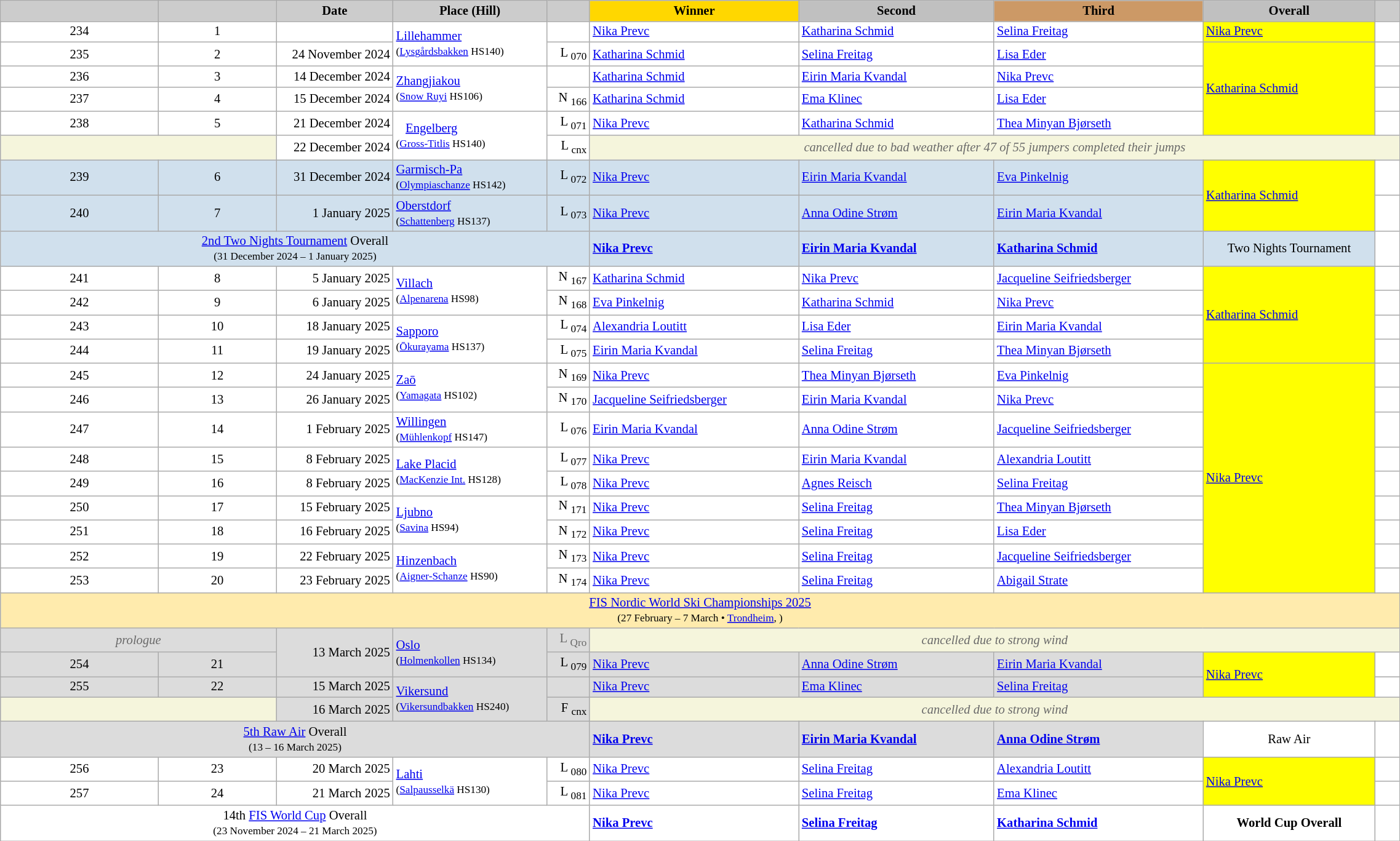<table class="wikitable plainrowheaders" style="background:#fff; font-size:86%; width:120%; line-height:16px; border:grey solid 1px; border-collapse:collapse;">
<tr>
<th scope="col" style="background:#ccc; width=30 px;"></th>
<th scope="col" style="background:#ccc; width=30 px;"></th>
<th scope="col" style="background:#ccc; width:120px;">Date</th>
<th scope="col" style="background:#ccc; width:160px;">Place (Hill)</th>
<th scope="col" style="background:#ccc; width:40px;"></th>
<th scope="col" style="background:gold; width:220px;">Winner</th>
<th scope="col" style="background:silver; width:205px;">Second</th>
<th scope="col" style="background:#c96; width:220px;">Third</th>
<th scope="col" style="background:silver; width:180px;">Overall</th>
<th scope="col" style="background:#ccc; width:20px;"></th>
</tr>
<tr>
<td align="center">234</td>
<td align="center">1</td>
<td align="right"></td>
<td rowspan="2"> <a href='#'>Lillehammer</a><br><small>(<a href='#'>Lysgårdsbakken</a> HS140)</small></td>
<td align="right"></td>
<td> <a href='#'>Nika Prevc</a></td>
<td> <a href='#'>Katharina Schmid</a></td>
<td> <a href='#'>Selina Freitag</a></td>
<td bgcolor=yellow> <a href='#'>Nika Prevc</a></td>
<td></td>
</tr>
<tr>
<td align="center">235</td>
<td align="center">2</td>
<td align="right">24 November 2024</td>
<td align="right">L <sub>070</sub></td>
<td> <a href='#'>Katharina Schmid</a></td>
<td> <a href='#'>Selina Freitag</a></td>
<td> <a href='#'>Lisa Eder</a></td>
<td rowspan="4" bgcolor=yellow> <a href='#'>Katharina Schmid</a></td>
<td></td>
</tr>
<tr>
<td align="center">236</td>
<td align="center">3</td>
<td align="right">14 December 2024</td>
<td rowspan="2"> <a href='#'>Zhangjiakou</a><br> <small>(<a href='#'>Snow Ruyi</a> HS106)</small></td>
<td align="right"></td>
<td> <a href='#'>Katharina Schmid</a></td>
<td> <a href='#'>Eirin Maria Kvandal</a></td>
<td> <a href='#'>Nika Prevc</a></td>
<td></td>
</tr>
<tr>
<td align="center">237</td>
<td align="center">4</td>
<td align="right">15 December 2024</td>
<td align="right">N <sub>166</sub></td>
<td> <a href='#'>Katharina Schmid</a></td>
<td> <a href='#'>Ema Klinec</a></td>
<td> <a href='#'>Lisa Eder</a></td>
<td></td>
</tr>
<tr>
<td align="center">238</td>
<td align="center">5</td>
<td align="right">21 December 2024</td>
<td rowspan="2">   <a href='#'>Engelberg</a><br><small>(<a href='#'>Gross-Titlis</a> HS140)</small></td>
<td align="right">L <sub>071</sub></td>
<td> <a href='#'>Nika Prevc</a></td>
<td> <a href='#'>Katharina Schmid</a></td>
<td> <a href='#'>Thea Minyan Bjørseth</a></td>
<td></td>
</tr>
<tr>
<td colspan=2 bgcolor="F5F5DC"></td>
<td align="right">22 December 2024</td>
<td align="right">L <sub>cnx</sub></td>
<td colspan=5 align=center bgcolor="F5F5DC" style=color:#696969><em>cancelled due to bad weather after 47 of 55 jumpers completed their jumps</em></td>
</tr>
<tr bgcolor=#d0e0ed>
<td align="center">239</td>
<td align="center">6</td>
<td align="right">31 December 2024</td>
<td> <a href='#'>Garmisch-Pa</a><br><small>(<a href='#'>Olympiaschanze</a> HS142)</small></td>
<td align="right">L <sub>072</sub></td>
<td> <a href='#'>Nika Prevc</a></td>
<td> <a href='#'>Eirin Maria Kvandal</a></td>
<td> <a href='#'>Eva Pinkelnig</a></td>
<td rowspan="2" bgcolor=yellow> <a href='#'>Katharina Schmid</a></td>
<td bgcolor=white></td>
</tr>
<tr bgcolor=#d0e0ed>
<td align="center">240</td>
<td align="center">7</td>
<td align="right">1 January 2025</td>
<td> <a href='#'>Oberstdorf</a><br><small>(<a href='#'>Schattenberg</a> HS137)</small></td>
<td align="right">L <sub>073</sub></td>
<td> <a href='#'>Nika Prevc</a></td>
<td> <a href='#'>Anna Odine Strøm</a></td>
<td> <a href='#'>Eirin Maria Kvandal</a></td>
<td bgcolor=white></td>
</tr>
<tr bgcolor=#d0e0ed>
<td colspan="5" align="center"><a href='#'>2nd Two Nights Tournament</a> Overall<br><small>(31 December 2024 – 1 January 2025)</small></td>
<td> <strong><a href='#'>Nika Prevc</a></strong></td>
<td> <strong><a href='#'>Eirin Maria Kvandal</a></strong></td>
<td> <strong><a href='#'>Katharina Schmid</a></strong></td>
<td align=center>Two Nights Tournament</td>
<td bgcolor=white></td>
</tr>
<tr>
<td align="center">241</td>
<td align="center">8</td>
<td align="right">5 January 2025</td>
<td rowspan="2"> <a href='#'>Villach</a><br><small>(<a href='#'>Alpenarena</a> HS98)</small></td>
<td align="right">N <sub>167</sub></td>
<td> <a href='#'>Katharina Schmid</a></td>
<td> <a href='#'>Nika Prevc</a></td>
<td> <a href='#'>Jacqueline Seifriedsberger</a></td>
<td rowspan="4" bgcolor=yellow> <a href='#'>Katharina Schmid</a></td>
<td></td>
</tr>
<tr>
<td align="center">242</td>
<td align="center">9</td>
<td align="right">6 January 2025</td>
<td align="right">N <sub>168</sub></td>
<td> <a href='#'>Eva Pinkelnig</a></td>
<td> <a href='#'>Katharina Schmid</a></td>
<td> <a href='#'>Nika Prevc</a></td>
<td></td>
</tr>
<tr>
<td align="center">243</td>
<td align="center">10</td>
<td align="right">18 January 2025</td>
<td rowspan="2"> <a href='#'>Sapporo</a><br><small>(<a href='#'>Ōkurayama</a> HS137)</small></td>
<td align=right>L <sub>074</sub></td>
<td> <a href='#'>Alexandria Loutitt</a></td>
<td> <a href='#'>Lisa Eder</a></td>
<td> <a href='#'>Eirin Maria Kvandal</a></td>
<td></td>
</tr>
<tr>
<td align="center">244</td>
<td align="center">11</td>
<td align="right">19 January 2025</td>
<td align=right>L <sub>075</sub></td>
<td> <a href='#'>Eirin Maria Kvandal</a></td>
<td> <a href='#'>Selina Freitag</a></td>
<td> <a href='#'>Thea Minyan Bjørseth</a></td>
<td></td>
</tr>
<tr>
<td align="center">245</td>
<td align="center">12</td>
<td align="right">24 January 2025</td>
<td rowspan="2"> <a href='#'>Zaō</a><br><small>(<a href='#'>Yamagata</a> HS102)</small></td>
<td align=right>N <sub>169</sub></td>
<td> <a href='#'>Nika Prevc</a></td>
<td> <a href='#'>Thea Minyan Bjørseth</a></td>
<td> <a href='#'>Eva Pinkelnig</a></td>
<td rowspan="9" bgcolor=yellow> <a href='#'>Nika Prevc</a></td>
<td></td>
</tr>
<tr>
<td align="center">246</td>
<td align="center">13</td>
<td align="right">26 January 2025</td>
<td align=right>N <sub>170</sub></td>
<td> <a href='#'>Jacqueline Seifriedsberger</a></td>
<td> <a href='#'>Eirin Maria Kvandal</a></td>
<td> <a href='#'>Nika Prevc</a></td>
<td></td>
</tr>
<tr>
<td align="center">247</td>
<td align="center">14</td>
<td align="right">1 February 2025</td>
<td> <a href='#'>Willingen</a><br><small>(<a href='#'>Mühlenkopf</a> HS147)</small></td>
<td align="right">L <sub>076</sub></td>
<td> <a href='#'>Eirin Maria Kvandal</a></td>
<td> <a href='#'>Anna Odine Strøm</a></td>
<td> <a href='#'>Jacqueline Seifriedsberger</a></td>
<td></td>
</tr>
<tr>
<td align="center">248</td>
<td align="center">15</td>
<td align="right">8 February 2025</td>
<td rowspan=2> <a href='#'>Lake Placid</a><br><small>(<a href='#'>MacKenzie Int.</a> HS128)</small></td>
<td align="right">L <sub>077</sub></td>
<td> <a href='#'>Nika Prevc</a></td>
<td> <a href='#'>Eirin Maria Kvandal</a></td>
<td> <a href='#'>Alexandria Loutitt</a></td>
<td></td>
</tr>
<tr>
<td align="center">249</td>
<td align="center">16</td>
<td align="right">8 February 2025</td>
<td align="right">L <sub>078</sub></td>
<td> <a href='#'>Nika Prevc</a></td>
<td> <a href='#'>Agnes Reisch</a></td>
<td> <a href='#'>Selina Freitag</a></td>
<td></td>
</tr>
<tr>
<td align="center">250</td>
<td align="center">17</td>
<td align="right">15 February 2025</td>
<td rowspan="2"> <a href='#'>Ljubno</a> <br><small>(<a href='#'>Savina</a> HS94)</small></td>
<td align="right">N <sub>171</sub></td>
<td> <a href='#'>Nika Prevc</a></td>
<td> <a href='#'>Selina Freitag</a></td>
<td> <a href='#'>Thea Minyan Bjørseth</a></td>
<td></td>
</tr>
<tr>
<td align="center">251</td>
<td align="center">18</td>
<td align="right">16 February 2025</td>
<td align="right">N <sub>172</sub></td>
<td> <a href='#'>Nika Prevc</a></td>
<td> <a href='#'>Selina Freitag</a></td>
<td> <a href='#'>Lisa Eder</a></td>
<td></td>
</tr>
<tr>
<td align="center">252</td>
<td align="center">19</td>
<td align="right">22 February 2025</td>
<td rowspan="2"> <a href='#'>Hinzenbach</a><br><small>(<a href='#'>Aigner-Schanze</a> HS90)</small></td>
<td align="right">N <sub>173</sub></td>
<td> <a href='#'>Nika Prevc</a></td>
<td> <a href='#'>Selina Freitag</a></td>
<td> <a href='#'>Jacqueline Seifriedsberger</a></td>
<td></td>
</tr>
<tr>
<td align="center">253</td>
<td align="center">20</td>
<td align="right">23 February 2025</td>
<td align="right">N <sub>174</sub></td>
<td> <a href='#'>Nika Prevc</a></td>
<td> <a href='#'>Selina Freitag</a></td>
<td> <a href='#'>Abigail Strate</a></td>
<td></td>
</tr>
<tr style="background:#FFEBAD">
<td align=center colspan=10><a href='#'>FIS Nordic World Ski Championships 2025</a><br><small>(27 February – 7 March • <a href='#'>Trondheim</a>, )</small></td>
</tr>
<tr bgcolor="#DCDCDC">
<td colspan=2 align="center" style=color:#696969><em>prologue</em></td>
<td rowspan=2 align="right">13 March 2025</td>
<td rowspan=2> <a href='#'>Oslo</a><br><small>(<a href='#'>Holmenkollen</a> HS134)</small></td>
<td align="right" style=color:#696969>L <sub>Qro</sub></td>
<td colspan=5 align=center bgcolor="F5F5DC" style=color:#696969><em>cancelled due to strong wind</em></td>
</tr>
<tr bgcolor="#DCDCDC">
<td align="center">254</td>
<td align="center">21</td>
<td align="right">L <sub>079</sub></td>
<td> <a href='#'>Nika Prevc</a></td>
<td> <a href='#'>Anna Odine Strøm</a></td>
<td> <a href='#'>Eirin Maria Kvandal</a></td>
<td rowspan="2" bgcolor=yellow> <a href='#'>Nika Prevc</a></td>
<td bgcolor=white></td>
</tr>
<tr bgcolor="#DCDCDC">
<td align="center">255</td>
<td align="center">22</td>
<td align="right">15 March 2025</td>
<td rowspan="2"> <a href='#'>Vikersund</a><br><small>(<a href='#'>Vikersundbakken</a> HS240)</small></td>
<td align="right"></td>
<td> <a href='#'>Nika Prevc</a></td>
<td> <a href='#'>Ema Klinec</a></td>
<td> <a href='#'>Selina Freitag</a></td>
<td bgcolor=white></td>
</tr>
<tr bgcolor="#DCDCDC">
<td colspan=2 bgcolor="F5F5DC"></td>
<td align="right">16 March 2025</td>
<td align="right">F <sub>cnx</sub></td>
<td colspan=5 align=center bgcolor="F5F5DC" style=color:#696969><em>cancelled due to strong wind</em></td>
</tr>
<tr bgcolor="#DCDCDC">
<td colspan="5" align="center"><a href='#'>5th Raw Air</a> Overall<br><small>(13 – 16 March 2025)</small></td>
<td> <strong><a href='#'>Nika Prevc</a></strong></td>
<td> <strong><a href='#'>Eirin Maria Kvandal</a></strong></td>
<td> <strong><a href='#'>Anna Odine Strøm</a></strong></td>
<td bgcolor=white align=center>Raw Air</td>
<td bgcolor=white></td>
</tr>
<tr>
<td align="center">256</td>
<td align="center">23</td>
<td align="right">20 March 2025</td>
<td rowspan="2"> <a href='#'>Lahti</a><br><small>(<a href='#'>Salpausselkä</a> HS130)</small></td>
<td align="right">L <sub>080</sub></td>
<td> <a href='#'>Nika Prevc</a></td>
<td> <a href='#'>Selina Freitag</a></td>
<td> <a href='#'>Alexandria Loutitt</a></td>
<td rowspan="2" bgcolor=yellow> <a href='#'>Nika Prevc</a></td>
<td></td>
</tr>
<tr>
<td align="center">257</td>
<td align="center">24</td>
<td align="right">21 March 2025</td>
<td align="right">L <sub>081</sub></td>
<td> <a href='#'>Nika Prevc</a></td>
<td> <a href='#'>Selina Freitag</a></td>
<td> <a href='#'>Ema Klinec</a></td>
<td></td>
</tr>
<tr>
<td colspan="5" align="center">14th <a href='#'>FIS World Cup</a> Overall<br><small>(23 November 2024 – 21 March 2025)</small></td>
<td> <strong><a href='#'>Nika Prevc</a></strong></td>
<td> <strong><a href='#'>Selina Freitag</a></strong></td>
<td> <strong><a href='#'>Katharina Schmid</a></strong></td>
<td align=center><strong>World Cup Overall</strong></td>
<td></td>
</tr>
</table>
